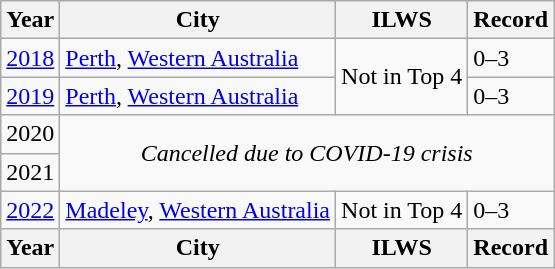<table class="wikitable">
<tr>
<th>Year</th>
<th>City</th>
<th>ILWS</th>
<th>Record</th>
</tr>
<tr>
<td><a href='#'>2018</a></td>
<td> <a href='#'>Perth</a>, <a href='#'>Western Australia</a></td>
<td rowspan=2>Not in Top 4</td>
<td>0–3</td>
</tr>
<tr>
<td><a href='#'>2019</a></td>
<td> <a href='#'>Perth</a>, <a href='#'>Western Australia</a></td>
<td>0–3</td>
</tr>
<tr>
<td>2020</td>
<td colspan=3 rowspan=2 style="text-align:center;"><em>Cancelled due to COVID-19 crisis</em></td>
</tr>
<tr>
<td>2021</td>
</tr>
<tr>
<td><a href='#'>2022</a></td>
<td> <a href='#'>Madeley</a>, <a href='#'>Western Australia</a></td>
<td>Not in Top 4</td>
<td>0–3</td>
</tr>
<tr>
<th>Year</th>
<th>City</th>
<th>ILWS</th>
<th>Record</th>
</tr>
</table>
